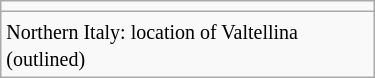<table class="wikitable floatright" style="width:250px;">
<tr>
<td></td>
</tr>
<tr>
<td><small>Northern Italy: location of Valtellina (outlined)</small></td>
</tr>
</table>
